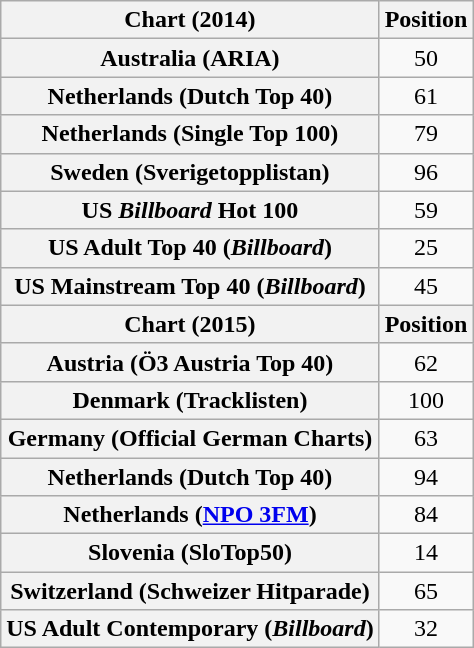<table class="wikitable sortable plainrowheaders" style="text-align:center;">
<tr>
<th scope="col">Chart (2014)</th>
<th scope="col">Position</th>
</tr>
<tr>
<th scope="row">Australia (ARIA)</th>
<td>50</td>
</tr>
<tr>
<th scope="row">Netherlands (Dutch Top 40)</th>
<td>61</td>
</tr>
<tr>
<th scope="row">Netherlands (Single Top 100)</th>
<td>79</td>
</tr>
<tr>
<th scope="row">Sweden (Sverigetopplistan)</th>
<td>96</td>
</tr>
<tr>
<th scope="row">US <em>Billboard</em> Hot 100</th>
<td>59</td>
</tr>
<tr>
<th scope="row">US Adult Top 40 (<em>Billboard</em>)</th>
<td>25</td>
</tr>
<tr>
<th scope="row">US Mainstream Top 40 (<em>Billboard</em>)</th>
<td>45</td>
</tr>
<tr>
<th scope="col">Chart (2015)</th>
<th scope="col">Position</th>
</tr>
<tr>
<th scope="row">Austria (Ö3 Austria Top 40)</th>
<td>62</td>
</tr>
<tr>
<th scope="row">Denmark (Tracklisten)</th>
<td>100</td>
</tr>
<tr>
<th scope="row">Germany (Official German Charts)</th>
<td>63</td>
</tr>
<tr>
<th scope="row">Netherlands (Dutch Top 40)</th>
<td>94</td>
</tr>
<tr>
<th scope="row">Netherlands (<a href='#'>NPO 3FM</a>)</th>
<td>84</td>
</tr>
<tr>
<th scope="row">Slovenia (SloTop50)</th>
<td>14</td>
</tr>
<tr>
<th scope="row">Switzerland (Schweizer Hitparade)</th>
<td>65</td>
</tr>
<tr>
<th scope="row">US Adult Contemporary (<em>Billboard</em>)</th>
<td>32</td>
</tr>
</table>
